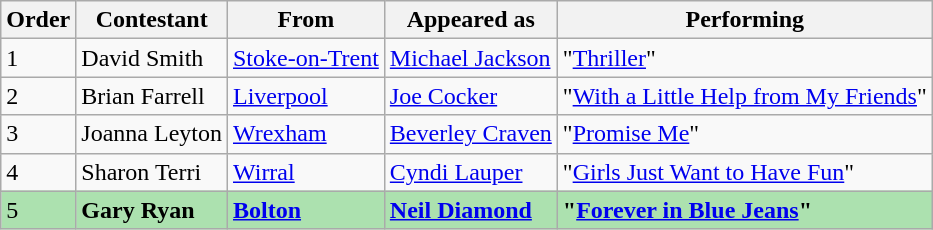<table class="wikitable">
<tr>
<th>Order</th>
<th>Contestant</th>
<th>From</th>
<th>Appeared as</th>
<th>Performing</th>
</tr>
<tr>
<td>1</td>
<td>David Smith</td>
<td><a href='#'>Stoke-on-Trent</a></td>
<td><a href='#'>Michael Jackson</a></td>
<td>"<a href='#'>Thriller</a>"</td>
</tr>
<tr>
<td>2</td>
<td>Brian Farrell</td>
<td><a href='#'>Liverpool</a></td>
<td><a href='#'>Joe Cocker</a></td>
<td>"<a href='#'>With a Little Help from My Friends</a>"</td>
</tr>
<tr>
<td>3</td>
<td>Joanna Leyton</td>
<td><a href='#'>Wrexham</a></td>
<td><a href='#'>Beverley Craven</a></td>
<td>"<a href='#'>Promise Me</a>"</td>
</tr>
<tr>
<td>4</td>
<td>Sharon Terri</td>
<td><a href='#'>Wirral</a></td>
<td><a href='#'>Cyndi Lauper</a></td>
<td>"<a href='#'>Girls Just Want to Have Fun</a>"</td>
</tr>
<tr style="background:#ACE1AF;">
<td>5</td>
<td><strong>Gary Ryan</strong></td>
<td><strong><a href='#'>Bolton</a></strong></td>
<td><strong><a href='#'>Neil Diamond</a></strong></td>
<td><strong>"<a href='#'>Forever in Blue Jeans</a>"</strong></td>
</tr>
</table>
